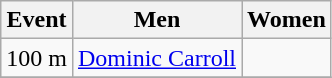<table class=wikitable style="font-size:100%">
<tr>
<th>Event</th>
<th>Men</th>
<th>Women</th>
</tr>
<tr>
<td>100 m</td>
<td><a href='#'>Dominic Carroll</a></td>
<td></td>
</tr>
<tr>
</tr>
</table>
